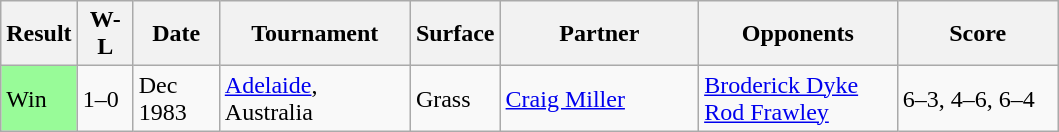<table class="sortable wikitable">
<tr>
<th style="width:40px">Result</th>
<th style="width:30px" class="unsortable">W-L</th>
<th style="width:50px">Date</th>
<th style="width:120px">Tournament</th>
<th style="width:50px">Surface</th>
<th style="width:125px">Partner</th>
<th style="width:125px">Opponents</th>
<th style="width:100px" class="unsortable">Score</th>
</tr>
<tr>
<td style="background:#98fb98;">Win</td>
<td>1–0</td>
<td>Dec 1983</td>
<td><a href='#'>Adelaide</a>, Australia</td>
<td>Grass</td>
<td> <a href='#'>Craig Miller</a></td>
<td> <a href='#'>Broderick Dyke</a><br> <a href='#'>Rod Frawley</a></td>
<td>6–3, 4–6, 6–4</td>
</tr>
</table>
